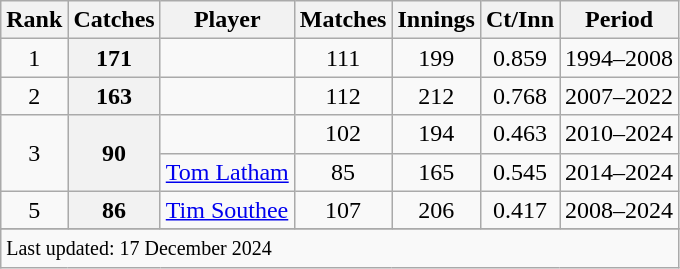<table class="wikitable plainrowheaders sortable">
<tr>
<th scope=col>Rank</th>
<th scope=col>Catches</th>
<th scope=col>Player</th>
<th scope=col>Matches</th>
<th scope=col>Innings</th>
<th scope=col>Ct/Inn</th>
<th scope=col>Period</th>
</tr>
<tr>
<td align=center>1</td>
<th>171</th>
<td></td>
<td align=center>111</td>
<td align=center>199</td>
<td align=center>0.859</td>
<td>1994–2008</td>
</tr>
<tr>
<td align=center>2</td>
<th>163</th>
<td></td>
<td align=center>112</td>
<td align=center>212</td>
<td align=center>0.768</td>
<td>2007–2022</td>
</tr>
<tr>
<td rowspan="2" align="center">3</td>
<th rowspan="2">90</th>
<td></td>
<td align=center>102</td>
<td align=center>194</td>
<td align=center>0.463</td>
<td>2010–2024</td>
</tr>
<tr>
<td><a href='#'>Tom Latham</a></td>
<td align=center>85</td>
<td align=center>165</td>
<td align=center>0.545</td>
<td>2014–2024</td>
</tr>
<tr>
<td align=center>5</td>
<th>86</th>
<td><a href='#'>Tim Southee</a></td>
<td align=center>107</td>
<td align=center>206</td>
<td align=center>0.417</td>
<td>2008–2024</td>
</tr>
<tr>
</tr>
<tr class=sortbottom>
<td colspan=7><small>Last updated: 17 December 2024</small></td>
</tr>
</table>
